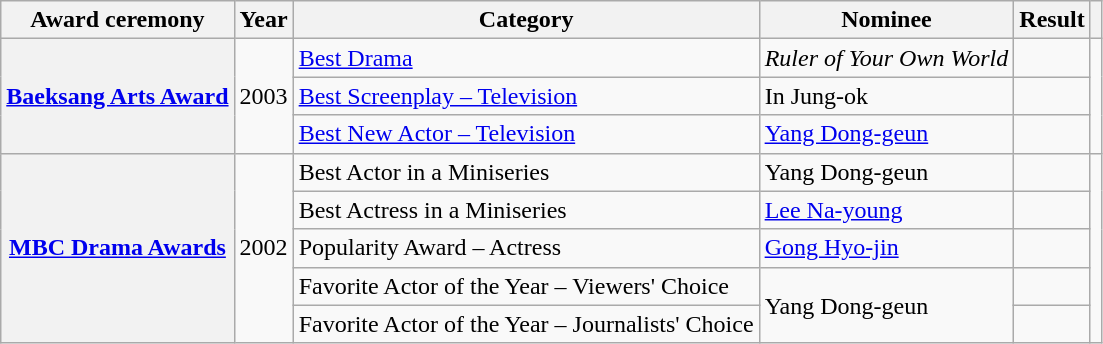<table class="wikitable sortable plainrowheaders">
<tr>
<th scope="col">Award ceremony</th>
<th scope="col">Year</th>
<th scope="col">Category</th>
<th scope="col">Nominee</th>
<th scope="col">Result</th>
<th scope="col" class="unsortable"></th>
</tr>
<tr>
<th scope="row" rowspan="3"><a href='#'>Baeksang Arts Award</a></th>
<td rowspan="3">2003</td>
<td><a href='#'>Best Drama</a></td>
<td><em>Ruler of Your Own World</em></td>
<td></td>
<td rowspan="3"></td>
</tr>
<tr>
<td><a href='#'>Best Screenplay – Television</a></td>
<td>In Jung-ok</td>
<td></td>
</tr>
<tr>
<td><a href='#'>Best New Actor – Television</a></td>
<td><a href='#'>Yang Dong-geun</a></td>
<td></td>
</tr>
<tr>
<th scope="row" rowspan="5"><a href='#'>MBC Drama Awards</a></th>
<td rowspan="5">2002</td>
<td>Best Actor in a Miniseries</td>
<td>Yang Dong-geun</td>
<td></td>
<td rowspan="5"></td>
</tr>
<tr>
<td>Best Actress in a Miniseries</td>
<td><a href='#'>Lee Na-young</a></td>
<td></td>
</tr>
<tr>
<td>Popularity Award – Actress</td>
<td><a href='#'>Gong Hyo-jin</a></td>
<td></td>
</tr>
<tr>
<td>Favorite Actor of the Year – Viewers' Choice</td>
<td rowspan="2">Yang Dong-geun</td>
<td></td>
</tr>
<tr>
<td>Favorite Actor of the Year – Journalists' Choice</td>
<td></td>
</tr>
</table>
